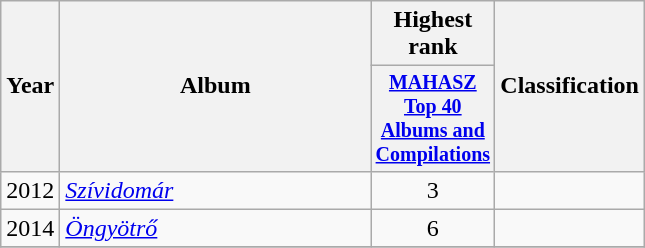<table class="wikitable">
<tr>
<th rowspan="2">Year</th>
<th rowspan="2" width="200">Album</th>
<th colspan="1">Highest rank</th>
<th rowspan="2">Classification</th>
</tr>
<tr style="font-size:smaller;">
<th width="60"><a href='#'>MAHASZ Top 40 Albums and Compilations</a></th>
</tr>
<tr>
<td align="center">2012</td>
<td><em><a href='#'>Szívidomár</a></em></td>
<td align="center">3</td>
<td></td>
</tr>
<tr>
<td align="center">2014</td>
<td><em><a href='#'>Öngyötrő</a></em></td>
<td align="center">6</td>
<td></td>
</tr>
<tr>
</tr>
</table>
